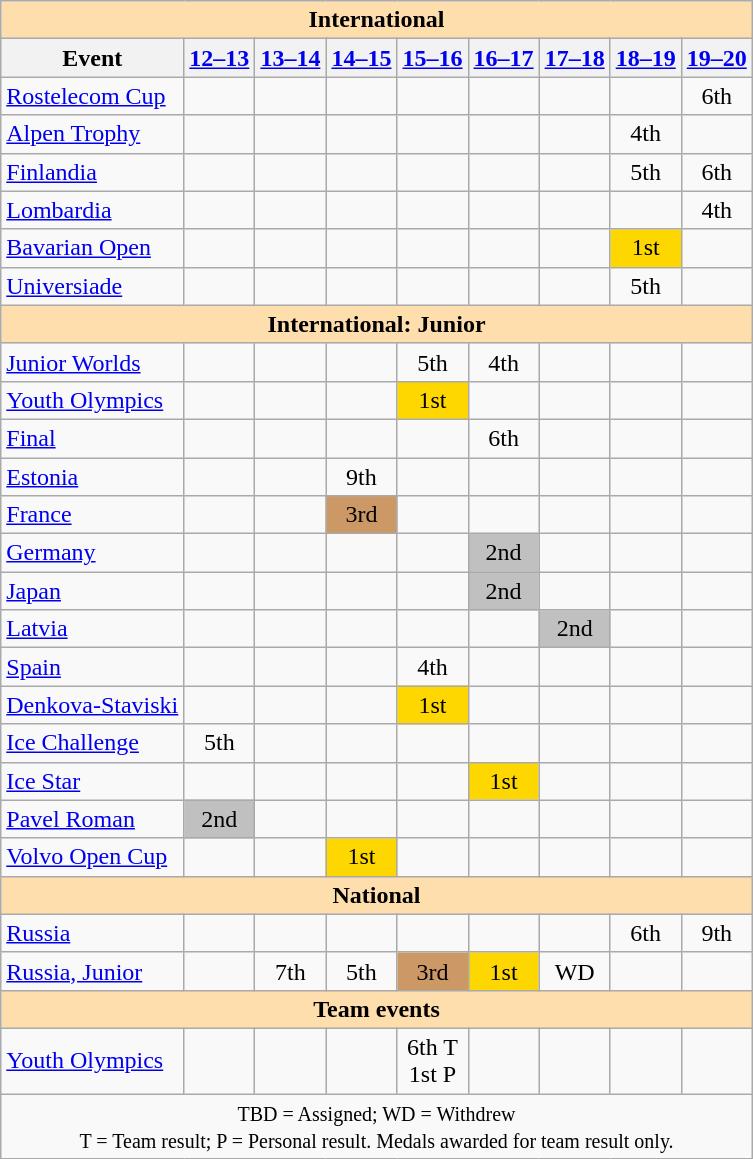<table class="wikitable" style="text-align:center">
<tr>
<th style="background-color: #ffdead; " colspan=9 align=center>International</th>
</tr>
<tr>
<th>Event</th>
<th><a href='#'>12–13</a></th>
<th><a href='#'>13–14</a></th>
<th><a href='#'>14–15</a></th>
<th><a href='#'>15–16</a></th>
<th><a href='#'>16–17</a></th>
<th><a href='#'>17–18</a></th>
<th><a href='#'>18–19</a></th>
<th><a href='#'>19–20</a></th>
</tr>
<tr>
<td align=left> <a href='#'>Rostelecom Cup</a></td>
<td></td>
<td></td>
<td></td>
<td></td>
<td></td>
<td></td>
<td></td>
<td>6th</td>
</tr>
<tr>
<td align=left> <a href='#'>Alpen Trophy</a></td>
<td></td>
<td></td>
<td></td>
<td></td>
<td></td>
<td></td>
<td>4th</td>
<td></td>
</tr>
<tr>
<td align=left> <a href='#'>Finlandia</a></td>
<td></td>
<td></td>
<td></td>
<td></td>
<td></td>
<td></td>
<td>5th</td>
<td>6th</td>
</tr>
<tr>
<td align=left> <a href='#'>Lombardia</a></td>
<td></td>
<td></td>
<td></td>
<td></td>
<td></td>
<td></td>
<td></td>
<td>4th</td>
</tr>
<tr>
<td align=left><a href='#'>Bavarian Open</a></td>
<td></td>
<td></td>
<td></td>
<td></td>
<td></td>
<td></td>
<td bgcolor=gold>1st</td>
<td></td>
</tr>
<tr>
<td align=left><a href='#'>Universiade</a></td>
<td></td>
<td></td>
<td></td>
<td></td>
<td></td>
<td></td>
<td>5th</td>
<td></td>
</tr>
<tr>
<th style="background-color: #ffdead; " colspan=9 align=center>International: Junior</th>
</tr>
<tr>
<td align=left><a href='#'>Junior Worlds</a></td>
<td></td>
<td></td>
<td></td>
<td>5th</td>
<td>4th</td>
<td></td>
<td></td>
<td></td>
</tr>
<tr>
<td align=left><a href='#'>Youth Olympics</a></td>
<td></td>
<td></td>
<td></td>
<td bgcolor=gold>1st</td>
<td></td>
<td></td>
<td></td>
<td></td>
</tr>
<tr>
<td align=left> <a href='#'>Final</a></td>
<td></td>
<td></td>
<td></td>
<td></td>
<td>6th</td>
<td></td>
<td></td>
<td></td>
</tr>
<tr>
<td align=left> <a href='#'>Estonia</a></td>
<td></td>
<td></td>
<td>9th</td>
<td></td>
<td></td>
<td></td>
<td></td>
<td></td>
</tr>
<tr>
<td align=left> <a href='#'>France</a></td>
<td></td>
<td></td>
<td bgcolor=cc9966>3rd</td>
<td></td>
<td></td>
<td></td>
<td></td>
<td></td>
</tr>
<tr>
<td align=left> <a href='#'>Germany</a></td>
<td></td>
<td></td>
<td></td>
<td></td>
<td bgcolor=silver>2nd</td>
<td></td>
<td></td>
<td></td>
</tr>
<tr>
<td align=left> <a href='#'>Japan</a></td>
<td></td>
<td></td>
<td></td>
<td></td>
<td bgcolor=silver>2nd</td>
<td></td>
<td></td>
<td></td>
</tr>
<tr>
<td align=left> <a href='#'>Latvia</a></td>
<td></td>
<td></td>
<td></td>
<td></td>
<td></td>
<td bgcolor=silver>2nd</td>
<td></td>
<td></td>
</tr>
<tr>
<td align=left> <a href='#'>Spain</a></td>
<td></td>
<td></td>
<td></td>
<td>4th</td>
<td></td>
<td></td>
<td></td>
<td></td>
</tr>
<tr>
<td align=left><a href='#'>Denkova-Staviski</a></td>
<td></td>
<td></td>
<td></td>
<td bgcolor=gold>1st</td>
<td></td>
<td></td>
<td></td>
<td></td>
</tr>
<tr>
<td align=left><a href='#'>Ice Challenge</a></td>
<td>5th</td>
<td></td>
<td></td>
<td></td>
<td></td>
<td></td>
<td></td>
<td></td>
</tr>
<tr>
<td align=left><a href='#'>Ice Star</a></td>
<td></td>
<td></td>
<td></td>
<td></td>
<td bgcolor=gold>1st</td>
<td></td>
<td></td>
<td></td>
</tr>
<tr>
<td align=left><a href='#'>Pavel Roman</a></td>
<td bgcolor=silver>2nd</td>
<td></td>
<td></td>
<td></td>
<td></td>
<td></td>
<td></td>
<td></td>
</tr>
<tr>
<td align=left><a href='#'>Volvo Open Cup</a></td>
<td></td>
<td></td>
<td bgcolor=gold>1st</td>
<td></td>
<td></td>
<td></td>
<td></td>
<td></td>
</tr>
<tr>
<th style="background-color: #ffdead; " colspan=9 align=center>National</th>
</tr>
<tr>
<td align=left><a href='#'>Russia</a></td>
<td></td>
<td></td>
<td></td>
<td></td>
<td></td>
<td></td>
<td>6th</td>
<td>9th</td>
</tr>
<tr>
<td align=left><a href='#'>Russia, Junior</a></td>
<td></td>
<td>7th</td>
<td>5th</td>
<td bgcolor=cc9966>3rd</td>
<td bgcolor=gold>1st</td>
<td>WD</td>
<td></td>
<td></td>
</tr>
<tr>
<th style="background-color: #ffdead; " colspan=9 align=center>Team events</th>
</tr>
<tr>
<td align=left><a href='#'>Youth Olympics</a></td>
<td></td>
<td></td>
<td></td>
<td>6th T <br>1st P</td>
<td></td>
<td></td>
<td></td>
<td></td>
</tr>
<tr>
<td colspan=9 align=center><small> TBD = Assigned; WD = Withdrew <br> T = Team result; P = Personal result. Medals awarded for team result only. </small></td>
</tr>
</table>
